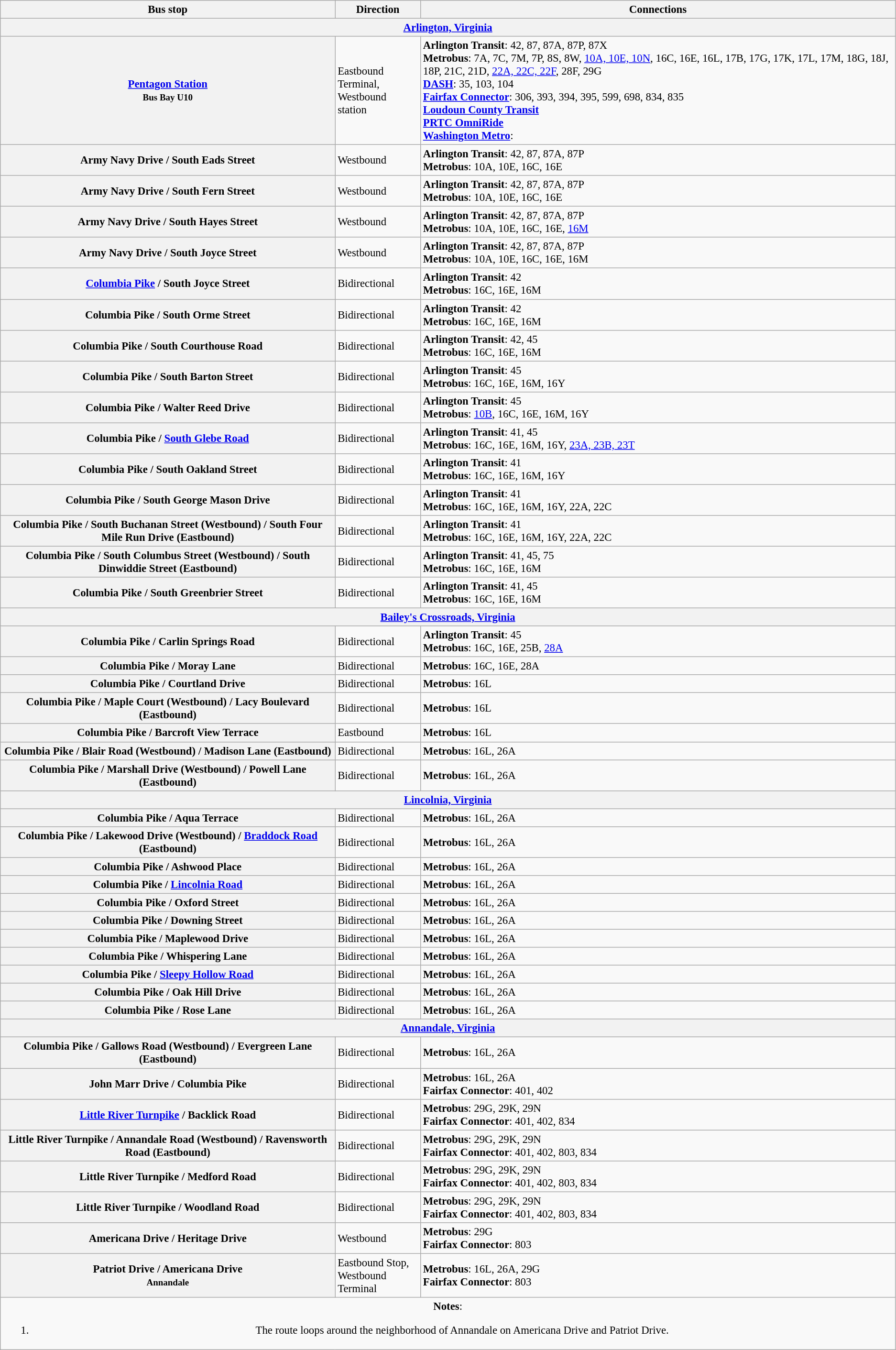<table class="wikitable collapsible collapsed" style="font-size: 95%;">
<tr>
<th>Bus stop</th>
<th>Direction</th>
<th>Connections</th>
</tr>
<tr>
<th colspan="3"><a href='#'>Arlington, Virginia</a></th>
</tr>
<tr>
<th><a href='#'>Pentagon Station</a><br><small>Bus Bay U10</small></th>
<td>Eastbound Terminal,<br> Westbound station</td>
<td> <strong>Arlington Transit</strong>: 42, 87, 87A, 87P, 87X<br> <strong>Metrobus</strong>: 7A, 7C, 7M, 7P, 8S, 8W, <a href='#'>10A, 10E, 10N</a>, 16C, 16E, 16L, 17B, 17G, 17K, 17L, 17M, 18G, 18J, 18P, 21C, 21D, <a href='#'>22A, 22C, 22F</a>, 28F, 29G<br> <strong><a href='#'>DASH</a></strong>: 35, 103, 104<br> <strong><a href='#'>Fairfax Connector</a></strong>: 306, 393, 394, 395, 599, 698, 834, 835<br> <strong><a href='#'>Loudoun County Transit</a></strong><br> <strong><a href='#'>PRTC OmniRide</a></strong><br> <strong><a href='#'>Washington Metro</a></strong>:  </td>
</tr>
<tr>
<th>Army Navy Drive / South Eads Street</th>
<td>Westbound</td>
<td> <strong>Arlington Transit</strong>: 42, 87, 87A, 87P<br> <strong>Metrobus</strong>: 10A, 10E, 16C, 16E</td>
</tr>
<tr>
<th>Army Navy Drive / South Fern Street</th>
<td>Westbound</td>
<td> <strong>Arlington Transit</strong>: 42, 87, 87A, 87P<br> <strong>Metrobus</strong>: 10A, 10E, 16C, 16E</td>
</tr>
<tr>
<th>Army Navy Drive / South Hayes Street</th>
<td>Westbound</td>
<td> <strong>Arlington Transit</strong>: 42, 87, 87A, 87P<br> <strong>Metrobus</strong>: 10A, 10E, 16C, 16E, <a href='#'>16M</a></td>
</tr>
<tr>
<th>Army Navy Drive / South Joyce Street</th>
<td>Westbound</td>
<td> <strong>Arlington Transit</strong>: 42, 87, 87A, 87P<br> <strong>Metrobus</strong>: 10A, 10E, 16C, 16E, 16M</td>
</tr>
<tr>
<th><a href='#'>Columbia Pike</a> / South Joyce Street</th>
<td>Bidirectional</td>
<td> <strong>Arlington Transit</strong>: 42<br> <strong>Metrobus</strong>: 16C, 16E, 16M</td>
</tr>
<tr>
<th>Columbia Pike / South Orme Street</th>
<td>Bidirectional</td>
<td> <strong>Arlington Transit</strong>: 42<br> <strong>Metrobus</strong>: 16C, 16E, 16M</td>
</tr>
<tr>
<th>Columbia Pike / South Courthouse Road</th>
<td>Bidirectional</td>
<td> <strong>Arlington Transit</strong>: 42, 45<br> <strong>Metrobus</strong>: 16C, 16E, 16M</td>
</tr>
<tr>
<th>Columbia Pike / South Barton Street</th>
<td>Bidirectional</td>
<td> <strong>Arlington Transit</strong>: 45<br> <strong>Metrobus</strong>: 16C, 16E, 16M, 16Y</td>
</tr>
<tr>
<th>Columbia Pike / Walter Reed Drive</th>
<td>Bidirectional</td>
<td> <strong>Arlington Transit</strong>: 45<br> <strong>Metrobus</strong>: <a href='#'>10B</a>, 16C, 16E, 16M, 16Y</td>
</tr>
<tr>
<th>Columbia Pike / <a href='#'>South Glebe Road</a></th>
<td>Bidirectional</td>
<td> <strong>Arlington Transit</strong>: 41, 45<br> <strong>Metrobus</strong>: 16C, 16E, 16M, 16Y, <a href='#'>23A, 23B, 23T</a></td>
</tr>
<tr>
<th>Columbia Pike / South Oakland Street</th>
<td>Bidirectional</td>
<td> <strong>Arlington Transit</strong>: 41<br> <strong>Metrobus</strong>: 16C, 16E, 16M, 16Y</td>
</tr>
<tr>
<th>Columbia Pike / South George Mason Drive</th>
<td>Bidirectional</td>
<td> <strong>Arlington Transit</strong>: 41<br> <strong>Metrobus</strong>: 16C, 16E, 16M, 16Y, 22A, 22C</td>
</tr>
<tr>
<th>Columbia Pike / South Buchanan Street (Westbound) / South Four Mile Run Drive (Eastbound)</th>
<td>Bidirectional</td>
<td> <strong>Arlington Transit</strong>: 41<br> <strong>Metrobus</strong>: 16C, 16E, 16M, 16Y, 22A, 22C</td>
</tr>
<tr>
<th>Columbia Pike / South Columbus Street (Westbound) / South Dinwiddie Street (Eastbound)</th>
<td>Bidirectional</td>
<td> <strong>Arlington Transit</strong>: 41, 45, 75<br> <strong>Metrobus</strong>: 16C, 16E, 16M</td>
</tr>
<tr>
<th>Columbia Pike / South Greenbrier Street</th>
<td>Bidirectional</td>
<td> <strong>Arlington Transit</strong>: 41, 45<br> <strong>Metrobus</strong>: 16C, 16E, 16M</td>
</tr>
<tr>
<th colspan="3"><a href='#'>Bailey's Crossroads, Virginia</a></th>
</tr>
<tr>
<th>Columbia Pike / Carlin Springs Road</th>
<td>Bidirectional</td>
<td> <strong>Arlington Transit</strong>: 45<br> <strong>Metrobus</strong>: 16C, 16E, 25B, <a href='#'>28A</a></td>
</tr>
<tr>
<th>Columbia Pike / Moray Lane</th>
<td>Bidirectional</td>
<td> <strong>Metrobus</strong>: 16C, 16E, 28A</td>
</tr>
<tr>
<th>Columbia Pike / Courtland Drive</th>
<td>Bidirectional</td>
<td> <strong>Metrobus</strong>: 16L</td>
</tr>
<tr>
<th>Columbia Pike / Maple Court (Westbound) / Lacy Boulevard (Eastbound)</th>
<td>Bidirectional</td>
<td> <strong>Metrobus</strong>: 16L</td>
</tr>
<tr>
<th>Columbia Pike / Barcroft View Terrace</th>
<td>Eastbound</td>
<td> <strong>Metrobus</strong>: 16L</td>
</tr>
<tr>
<th>Columbia Pike / Blair Road (Westbound) / Madison Lane (Eastbound)</th>
<td>Bidirectional</td>
<td> <strong>Metrobus</strong>: 16L, 26A</td>
</tr>
<tr>
<th>Columbia Pike / Marshall Drive (Westbound) / Powell Lane (Eastbound)</th>
<td>Bidirectional</td>
<td> <strong>Metrobus</strong>: 16L, 26A</td>
</tr>
<tr>
<th colspan="3"><a href='#'>Lincolnia, Virginia</a></th>
</tr>
<tr>
<th>Columbia Pike / Aqua Terrace</th>
<td>Bidirectional</td>
<td> <strong>Metrobus</strong>: 16L, 26A</td>
</tr>
<tr>
<th>Columbia Pike / Lakewood Drive (Westbound) / <a href='#'>Braddock Road</a> (Eastbound)</th>
<td>Bidirectional</td>
<td> <strong>Metrobus</strong>: 16L, 26A</td>
</tr>
<tr>
<th>Columbia Pike / Ashwood Place</th>
<td>Bidirectional</td>
<td> <strong>Metrobus</strong>: 16L, 26A</td>
</tr>
<tr>
<th>Columbia Pike / <a href='#'>Lincolnia Road</a></th>
<td>Bidirectional</td>
<td> <strong>Metrobus</strong>: 16L, 26A</td>
</tr>
<tr>
<th>Columbia Pike / Oxford Street</th>
<td>Bidirectional</td>
<td> <strong>Metrobus</strong>: 16L, 26A</td>
</tr>
<tr>
<th>Columbia Pike / Downing Street</th>
<td>Bidirectional</td>
<td> <strong>Metrobus</strong>: 16L, 26A</td>
</tr>
<tr>
<th>Columbia Pike / Maplewood Drive</th>
<td>Bidirectional</td>
<td> <strong>Metrobus</strong>: 16L, 26A</td>
</tr>
<tr>
<th>Columbia Pike / Whispering Lane</th>
<td>Bidirectional</td>
<td> <strong>Metrobus</strong>: 16L, 26A</td>
</tr>
<tr>
<th>Columbia Pike / <a href='#'>Sleepy Hollow Road</a></th>
<td>Bidirectional</td>
<td> <strong>Metrobus</strong>: 16L, 26A</td>
</tr>
<tr>
<th>Columbia Pike / Oak Hill Drive</th>
<td>Bidirectional</td>
<td> <strong>Metrobus</strong>: 16L, 26A</td>
</tr>
<tr>
<th>Columbia Pike / Rose Lane</th>
<td>Bidirectional</td>
<td> <strong>Metrobus</strong>: 16L, 26A</td>
</tr>
<tr>
<th colspan="3"><a href='#'>Annandale, Virginia</a></th>
</tr>
<tr>
<th>Columbia Pike / Gallows Road (Westbound) / Evergreen Lane (Eastbound)</th>
<td>Bidirectional</td>
<td> <strong>Metrobus</strong>: 16L, 26A</td>
</tr>
<tr>
<th>John Marr Drive / Columbia Pike</th>
<td>Bidirectional</td>
<td> <strong>Metrobus</strong>: 16L, 26A<br> <strong>Fairfax Connector</strong>: 401, 402</td>
</tr>
<tr>
<th><a href='#'>Little River Turnpike</a> / Backlick Road</th>
<td>Bidirectional</td>
<td> <strong>Metrobus</strong>: 29G, 29K, 29N<br> <strong>Fairfax Connector</strong>: 401, 402, 834</td>
</tr>
<tr>
<th>Little River Turnpike / Annandale Road (Westbound) / Ravensworth Road (Eastbound)</th>
<td>Bidirectional</td>
<td> <strong>Metrobus</strong>: 29G, 29K, 29N<br> <strong>Fairfax Connector</strong>: 401, 402, 803, 834</td>
</tr>
<tr>
<th>Little River Turnpike / Medford Road</th>
<td>Bidirectional</td>
<td> <strong>Metrobus</strong>: 29G, 29K, 29N<br> <strong>Fairfax Connector</strong>: 401, 402, 803, 834</td>
</tr>
<tr>
<th>Little River Turnpike / Woodland Road</th>
<td>Bidirectional</td>
<td> <strong>Metrobus</strong>: 29G, 29K, 29N<br> <strong>Fairfax Connector</strong>: 401, 402, 803, 834</td>
</tr>
<tr>
<th>Americana Drive / Heritage Drive</th>
<td>Westbound</td>
<td> <strong>Metrobus</strong>: 29G<br> <strong>Fairfax Connector</strong>: 803</td>
</tr>
<tr>
<th>Patriot Drive / Americana Drive<br><small>Annandale</small></th>
<td>Eastbound Stop,<br> Westbound Terminal</td>
<td> <strong>Metrobus</strong>: 16L, 26A, 29G<br> <strong>Fairfax Connector</strong>: 803</td>
</tr>
<tr>
<td colspan="3" style="text-align:center;"><strong>Notes</strong>:<br><ol><li>The route loops around the neighborhood of Annandale on Americana Drive and Patriot Drive.</li></ol></td>
</tr>
</table>
